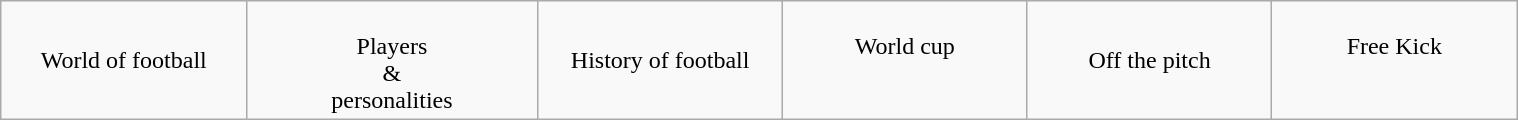<table class="wikitable" style="text-align: center; width: 80%; margin: 1em auto 1em auto;">
<tr>
<td style="width:50pt;"> World of football</td>
<td style="width:50pt;"> <br>  Players <br>& <br> personalities <br></td>
<td style="width:50pt;"> History of football</td>
<td style="width:50pt;"> World cup <br>  <br></td>
<td style="width:50pt;"> Off the pitch</td>
<td style="width:50pt;"> Free Kick <br>  <br></td>
</tr>
</table>
